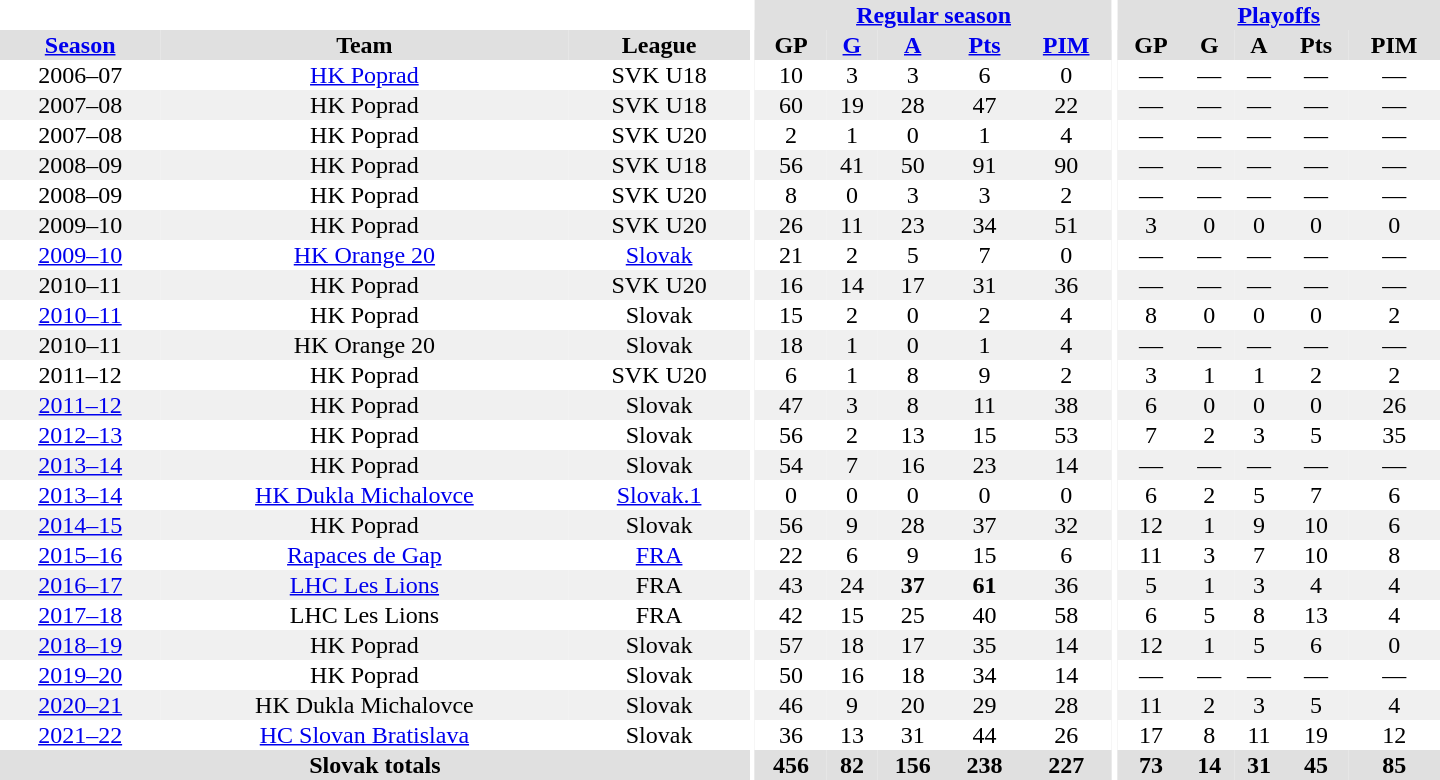<table border="0" cellpadding="1" cellspacing="0" style="text-align:center; width:60em">
<tr bgcolor="#e0e0e0">
<th colspan="3" bgcolor="#ffffff"></th>
<th rowspan="99" bgcolor="#ffffff"></th>
<th colspan="5"><a href='#'>Regular season</a></th>
<th rowspan="99" bgcolor="#ffffff"></th>
<th colspan="5"><a href='#'>Playoffs</a></th>
</tr>
<tr bgcolor="#e0e0e0">
<th><a href='#'>Season</a></th>
<th>Team</th>
<th>League</th>
<th>GP</th>
<th><a href='#'>G</a></th>
<th><a href='#'>A</a></th>
<th><a href='#'>Pts</a></th>
<th><a href='#'>PIM</a></th>
<th>GP</th>
<th>G</th>
<th>A</th>
<th>Pts</th>
<th>PIM</th>
</tr>
<tr>
<td>2006–07</td>
<td><a href='#'>HK Poprad</a></td>
<td>SVK U18</td>
<td>10</td>
<td>3</td>
<td>3</td>
<td>6</td>
<td>0</td>
<td>—</td>
<td>—</td>
<td>—</td>
<td>—</td>
<td>—</td>
</tr>
<tr bgcolor="#f0f0f0">
<td>2007–08</td>
<td>HK Poprad</td>
<td>SVK U18</td>
<td>60</td>
<td>19</td>
<td>28</td>
<td>47</td>
<td>22</td>
<td>—</td>
<td>—</td>
<td>—</td>
<td>—</td>
<td>—</td>
</tr>
<tr>
<td>2007–08</td>
<td>HK Poprad</td>
<td>SVK U20</td>
<td>2</td>
<td>1</td>
<td>0</td>
<td>1</td>
<td>4</td>
<td>—</td>
<td>—</td>
<td>—</td>
<td>—</td>
<td>—</td>
</tr>
<tr bgcolor="#f0f0f0">
<td>2008–09</td>
<td>HK Poprad</td>
<td>SVK U18</td>
<td>56</td>
<td>41</td>
<td>50</td>
<td>91</td>
<td>90</td>
<td>—</td>
<td>—</td>
<td>—</td>
<td>—</td>
<td>—</td>
</tr>
<tr>
<td>2008–09</td>
<td>HK Poprad</td>
<td>SVK U20</td>
<td>8</td>
<td>0</td>
<td>3</td>
<td>3</td>
<td>2</td>
<td>—</td>
<td>—</td>
<td>—</td>
<td>—</td>
<td>—</td>
</tr>
<tr bgcolor="#f0f0f0">
<td>2009–10</td>
<td>HK Poprad</td>
<td>SVK U20</td>
<td>26</td>
<td>11</td>
<td>23</td>
<td>34</td>
<td>51</td>
<td>3</td>
<td>0</td>
<td>0</td>
<td>0</td>
<td>0</td>
</tr>
<tr>
<td><a href='#'>2009–10</a></td>
<td><a href='#'>HK Orange 20</a></td>
<td><a href='#'>Slovak</a></td>
<td>21</td>
<td>2</td>
<td>5</td>
<td>7</td>
<td>0</td>
<td>—</td>
<td>—</td>
<td>—</td>
<td>—</td>
<td>—</td>
</tr>
<tr bgcolor="#f0f0f0">
<td>2010–11</td>
<td>HK Poprad</td>
<td>SVK U20</td>
<td>16</td>
<td>14</td>
<td>17</td>
<td>31</td>
<td>36</td>
<td>—</td>
<td>—</td>
<td>—</td>
<td>—</td>
<td>—</td>
</tr>
<tr>
<td><a href='#'>2010–11</a></td>
<td>HK Poprad</td>
<td>Slovak</td>
<td>15</td>
<td>2</td>
<td>0</td>
<td>2</td>
<td>4</td>
<td>8</td>
<td>0</td>
<td>0</td>
<td>0</td>
<td>2</td>
</tr>
<tr bgcolor="#f0f0f0">
<td>2010–11</td>
<td>HK Orange 20</td>
<td>Slovak</td>
<td>18</td>
<td>1</td>
<td>0</td>
<td>1</td>
<td>4</td>
<td>—</td>
<td>—</td>
<td>—</td>
<td>—</td>
<td>—</td>
</tr>
<tr>
<td>2011–12</td>
<td>HK Poprad</td>
<td>SVK U20</td>
<td>6</td>
<td>1</td>
<td>8</td>
<td>9</td>
<td>2</td>
<td>3</td>
<td>1</td>
<td>1</td>
<td>2</td>
<td>2</td>
</tr>
<tr bgcolor="#f0f0f0">
<td><a href='#'>2011–12</a></td>
<td>HK Poprad</td>
<td>Slovak</td>
<td>47</td>
<td>3</td>
<td>8</td>
<td>11</td>
<td>38</td>
<td>6</td>
<td>0</td>
<td>0</td>
<td>0</td>
<td>26</td>
</tr>
<tr>
<td><a href='#'>2012–13</a></td>
<td>HK Poprad</td>
<td>Slovak</td>
<td>56</td>
<td>2</td>
<td>13</td>
<td>15</td>
<td>53</td>
<td>7</td>
<td>2</td>
<td>3</td>
<td>5</td>
<td>35</td>
</tr>
<tr bgcolor="#f0f0f0">
<td><a href='#'>2013–14</a></td>
<td>HK Poprad</td>
<td>Slovak</td>
<td>54</td>
<td>7</td>
<td>16</td>
<td>23</td>
<td>14</td>
<td>—</td>
<td>—</td>
<td>—</td>
<td>—</td>
<td>—</td>
</tr>
<tr>
<td><a href='#'>2013–14</a></td>
<td><a href='#'>HK Dukla Michalovce</a></td>
<td><a href='#'>Slovak.1</a></td>
<td>0</td>
<td>0</td>
<td>0</td>
<td>0</td>
<td>0</td>
<td>6</td>
<td>2</td>
<td>5</td>
<td>7</td>
<td>6</td>
</tr>
<tr bgcolor="#f0f0f0">
<td><a href='#'>2014–15</a></td>
<td>HK Poprad</td>
<td>Slovak</td>
<td>56</td>
<td>9</td>
<td>28</td>
<td>37</td>
<td>32</td>
<td>12</td>
<td>1</td>
<td>9</td>
<td>10</td>
<td>6</td>
</tr>
<tr>
<td><a href='#'>2015–16</a></td>
<td><a href='#'>Rapaces de Gap</a></td>
<td><a href='#'>FRA</a></td>
<td>22</td>
<td>6</td>
<td>9</td>
<td>15</td>
<td>6</td>
<td>11</td>
<td>3</td>
<td>7</td>
<td>10</td>
<td>8</td>
</tr>
<tr bgcolor="#f0f0f0">
<td><a href='#'>2016–17</a></td>
<td><a href='#'>LHC Les Lions</a></td>
<td>FRA</td>
<td>43</td>
<td>24</td>
<td><strong>37</strong></td>
<td><strong>61</strong></td>
<td>36</td>
<td>5</td>
<td>1</td>
<td>3</td>
<td>4</td>
<td>4</td>
</tr>
<tr>
<td><a href='#'>2017–18</a></td>
<td>LHC Les Lions</td>
<td>FRA</td>
<td>42</td>
<td>15</td>
<td>25</td>
<td>40</td>
<td>58</td>
<td>6</td>
<td>5</td>
<td>8</td>
<td>13</td>
<td>4</td>
</tr>
<tr bgcolor="#f0f0f0">
<td><a href='#'>2018–19</a></td>
<td>HK Poprad</td>
<td>Slovak</td>
<td>57</td>
<td>18</td>
<td>17</td>
<td>35</td>
<td>14</td>
<td>12</td>
<td>1</td>
<td>5</td>
<td>6</td>
<td>0</td>
</tr>
<tr>
<td><a href='#'>2019–20</a></td>
<td>HK Poprad</td>
<td>Slovak</td>
<td>50</td>
<td>16</td>
<td>18</td>
<td>34</td>
<td>14</td>
<td>—</td>
<td>—</td>
<td>—</td>
<td>—</td>
<td>—</td>
</tr>
<tr bgcolor="#f0f0f0">
<td><a href='#'>2020–21</a></td>
<td>HK Dukla Michalovce</td>
<td>Slovak</td>
<td>46</td>
<td>9</td>
<td>20</td>
<td>29</td>
<td>28</td>
<td>11</td>
<td>2</td>
<td>3</td>
<td>5</td>
<td>4</td>
</tr>
<tr>
<td><a href='#'>2021–22</a></td>
<td><a href='#'>HC Slovan Bratislava</a></td>
<td>Slovak</td>
<td>36</td>
<td>13</td>
<td>31</td>
<td>44</td>
<td>26</td>
<td>17</td>
<td>8</td>
<td>11</td>
<td>19</td>
<td>12</td>
</tr>
<tr bgcolor="#e0e0e0">
<th colspan="3">Slovak totals</th>
<th>456</th>
<th>82</th>
<th>156</th>
<th>238</th>
<th>227</th>
<th>73</th>
<th>14</th>
<th>31</th>
<th>45</th>
<th>85</th>
</tr>
</table>
